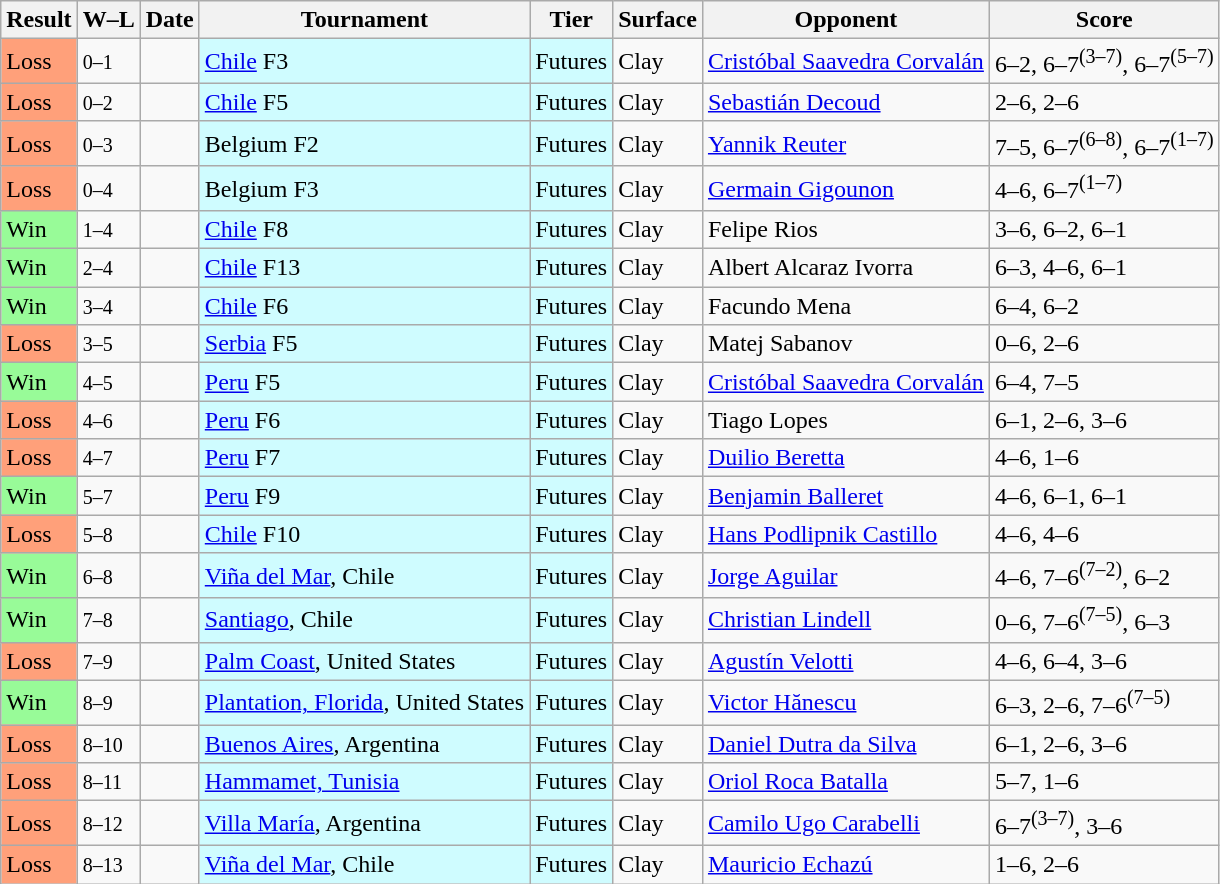<table class="sortable wikitable">
<tr>
<th>Result</th>
<th class="unsortable">W–L</th>
<th>Date</th>
<th>Tournament</th>
<th>Tier</th>
<th>Surface</th>
<th>Opponent</th>
<th class="unsortable">Score</th>
</tr>
<tr>
<td bgcolor=#FFA07A>Loss</td>
<td><small>0–1</small></td>
<td></td>
<td bgcolor=#cffcff><a href='#'>Chile</a> F3</td>
<td bgcolor=#cffcff>Futures</td>
<td>Clay</td>
<td> <a href='#'>Cristóbal Saavedra Corvalán</a></td>
<td>6–2, 6–7<sup>(3–7)</sup>, 6–7<sup>(5–7)</sup></td>
</tr>
<tr>
<td bgcolor=#FFA07A>Loss</td>
<td><small>0–2</small></td>
<td></td>
<td bgcolor=#cffcff><a href='#'>Chile</a> F5</td>
<td bgcolor=#cffcff>Futures</td>
<td>Clay</td>
<td> <a href='#'>Sebastián Decoud</a></td>
<td>2–6, 2–6</td>
</tr>
<tr>
<td bgcolor=#FFA07A>Loss</td>
<td><small>0–3</small></td>
<td></td>
<td bgcolor=#cffcff>Belgium F2</td>
<td bgcolor=#cffcff>Futures</td>
<td>Clay</td>
<td> <a href='#'>Yannik Reuter</a></td>
<td>7–5, 6–7<sup>(6–8)</sup>, 6–7<sup>(1–7)</sup></td>
</tr>
<tr>
<td bgcolor=#FFA07A>Loss</td>
<td><small>0–4</small></td>
<td></td>
<td bgcolor=#cffcff>Belgium F3</td>
<td bgcolor=#cffcff>Futures</td>
<td>Clay</td>
<td> <a href='#'>Germain Gigounon</a></td>
<td>4–6, 6–7<sup>(1–7)</sup></td>
</tr>
<tr>
<td bgcolor=98FB98>Win</td>
<td><small>1–4</small></td>
<td></td>
<td bgcolor=#cffcff><a href='#'>Chile</a> F8</td>
<td bgcolor=#cffcff>Futures</td>
<td>Clay</td>
<td> Felipe Rios</td>
<td>3–6, 6–2, 6–1</td>
</tr>
<tr>
<td bgcolor=98FB98>Win</td>
<td><small>2–4</small></td>
<td></td>
<td bgcolor=#cffcff><a href='#'>Chile</a> F13</td>
<td bgcolor=#cffcff>Futures</td>
<td>Clay</td>
<td> Albert Alcaraz Ivorra</td>
<td>6–3, 4–6, 6–1</td>
</tr>
<tr>
<td bgcolor=98FB98>Win</td>
<td><small>3–4</small></td>
<td></td>
<td bgcolor=#cffcff><a href='#'>Chile</a> F6</td>
<td bgcolor=#cffcff>Futures</td>
<td>Clay</td>
<td> Facundo Mena</td>
<td>6–4, 6–2</td>
</tr>
<tr>
<td bgcolor=#FFA07A>Loss</td>
<td><small>3–5</small></td>
<td></td>
<td bgcolor=#cffcff><a href='#'>Serbia</a> F5</td>
<td bgcolor=#cffcff>Futures</td>
<td>Clay</td>
<td> Matej Sabanov</td>
<td>0–6, 2–6</td>
</tr>
<tr>
<td bgcolor=98FB98>Win</td>
<td><small>4–5</small></td>
<td></td>
<td bgcolor=#cffcff><a href='#'>Peru</a> F5</td>
<td bgcolor=#cffcff>Futures</td>
<td>Clay</td>
<td> <a href='#'>Cristóbal Saavedra Corvalán</a></td>
<td>6–4, 7–5</td>
</tr>
<tr>
<td bgcolor=#FFA07A>Loss</td>
<td><small>4–6</small></td>
<td></td>
<td bgcolor=#cffcff><a href='#'>Peru</a> F6</td>
<td bgcolor=#cffcff>Futures</td>
<td>Clay</td>
<td> Tiago Lopes</td>
<td>6–1, 2–6, 3–6</td>
</tr>
<tr>
<td bgcolor=#FFA07A>Loss</td>
<td><small>4–7</small></td>
<td></td>
<td bgcolor=#cffcff><a href='#'>Peru</a> F7</td>
<td bgcolor=#cffcff>Futures</td>
<td>Clay</td>
<td> <a href='#'>Duilio Beretta</a></td>
<td>4–6, 1–6</td>
</tr>
<tr>
<td bgcolor=98FB98>Win</td>
<td><small>5–7</small></td>
<td></td>
<td bgcolor=#cffcff><a href='#'>Peru</a> F9</td>
<td bgcolor=#cffcff>Futures</td>
<td>Clay</td>
<td> <a href='#'>Benjamin Balleret</a></td>
<td>4–6, 6–1, 6–1</td>
</tr>
<tr>
<td bgcolor=#FFA07A>Loss</td>
<td><small>5–8</small></td>
<td></td>
<td bgcolor=#cffcff><a href='#'>Chile</a> F10</td>
<td bgcolor=#cffcff>Futures</td>
<td>Clay</td>
<td> <a href='#'>Hans Podlipnik Castillo</a></td>
<td>4–6, 4–6</td>
</tr>
<tr>
<td bgcolor=98FB98>Win</td>
<td><small>6–8</small></td>
<td></td>
<td bgcolor=#cffcff><a href='#'>Viña del Mar</a>, Chile</td>
<td bgcolor=#cffcff>Futures</td>
<td>Clay</td>
<td> <a href='#'>Jorge Aguilar</a></td>
<td>4–6, 7–6<sup>(7–2)</sup>, 6–2</td>
</tr>
<tr>
<td bgcolor=98FB98>Win</td>
<td><small>7–8</small></td>
<td></td>
<td bgcolor=#cffcff><a href='#'>Santiago</a>, Chile</td>
<td bgcolor=#cffcff>Futures</td>
<td>Clay</td>
<td> <a href='#'>Christian Lindell</a></td>
<td>0–6, 7–6<sup>(7–5)</sup>, 6–3</td>
</tr>
<tr>
<td bgcolor=#FFA07A>Loss</td>
<td><small>7–9</small></td>
<td></td>
<td bgcolor=#cffcff><a href='#'>Palm Coast</a>, United States</td>
<td bgcolor=#cffcff>Futures</td>
<td>Clay</td>
<td> <a href='#'>Agustín Velotti</a></td>
<td>4–6, 6–4, 3–6</td>
</tr>
<tr>
<td bgcolor=98FB98>Win</td>
<td><small>8–9</small></td>
<td></td>
<td bgcolor=#cffcff><a href='#'>Plantation, Florida</a>, United States</td>
<td bgcolor=#cffcff>Futures</td>
<td>Clay</td>
<td> <a href='#'>Victor Hănescu</a></td>
<td>6–3, 2–6, 7–6<sup>(7–5)</sup></td>
</tr>
<tr>
<td bgcolor=#FFA07A>Loss</td>
<td><small>8–10</small></td>
<td></td>
<td bgcolor=#cffcff><a href='#'>Buenos Aires</a>, Argentina</td>
<td bgcolor=#cffcff>Futures</td>
<td>Clay</td>
<td> <a href='#'>Daniel Dutra da Silva</a></td>
<td>6–1, 2–6, 3–6</td>
</tr>
<tr>
<td bgcolor=#FFA07A>Loss</td>
<td><small>8–11</small></td>
<td></td>
<td bgcolor=#cffcff><a href='#'>Hammamet, Tunisia</a></td>
<td bgcolor=#cffcff>Futures</td>
<td>Clay</td>
<td> <a href='#'>Oriol Roca Batalla</a></td>
<td>5–7, 1–6</td>
</tr>
<tr>
<td bgcolor=#FFA07A>Loss</td>
<td><small>8–12</small></td>
<td></td>
<td bgcolor=#cffcff><a href='#'>Villa María</a>, Argentina</td>
<td bgcolor=#cffcff>Futures</td>
<td>Clay</td>
<td> <a href='#'>Camilo Ugo Carabelli</a></td>
<td>6–7<sup>(3–7)</sup>, 3–6</td>
</tr>
<tr>
<td bgcolor=#FFA07A>Loss</td>
<td><small>8–13</small></td>
<td></td>
<td bgcolor=#cffcff><a href='#'>Viña del Mar</a>, Chile</td>
<td bgcolor=#cffcff>Futures</td>
<td>Clay</td>
<td> <a href='#'>Mauricio Echazú</a></td>
<td>1–6, 2–6</td>
</tr>
</table>
